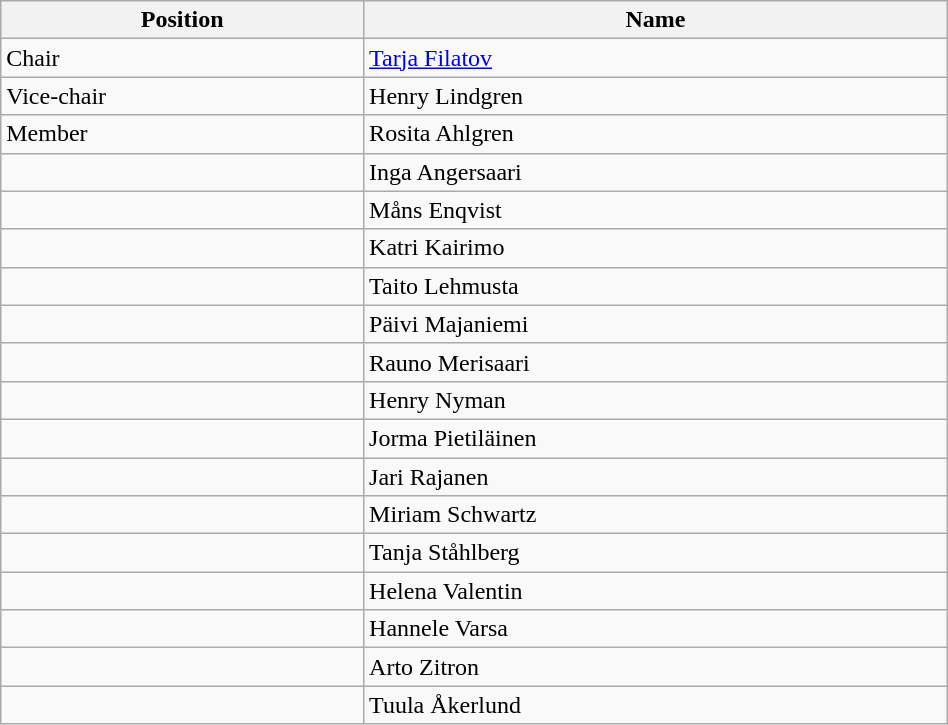<table class="wikitable sortable" width=50%>
<tr>
<th>Position</th>
<th>Name</th>
</tr>
<tr>
<td>Chair</td>
<td><a href='#'>Tarja Filatov</a></td>
</tr>
<tr>
<td>Vice-chair</td>
<td>Henry Lindgren</td>
</tr>
<tr>
<td>Member</td>
<td>Rosita Ahlgren</td>
</tr>
<tr>
<td></td>
<td>Inga Angersaari</td>
</tr>
<tr>
<td></td>
<td>Måns Enqvist</td>
</tr>
<tr>
<td></td>
<td>Katri Kairimo</td>
</tr>
<tr>
<td></td>
<td>Taito Lehmusta</td>
</tr>
<tr>
<td></td>
<td>Päivi Majaniemi</td>
</tr>
<tr>
<td></td>
<td>Rauno Merisaari</td>
</tr>
<tr>
<td></td>
<td>Henry Nyman</td>
</tr>
<tr>
<td></td>
<td>Jorma Pietiläinen</td>
</tr>
<tr>
<td></td>
<td>Jari Rajanen</td>
</tr>
<tr>
<td></td>
<td>Miriam Schwartz</td>
</tr>
<tr>
<td></td>
<td>Tanja Ståhlberg</td>
</tr>
<tr>
<td></td>
<td>Helena Valentin</td>
</tr>
<tr>
<td></td>
<td>Hannele Varsa</td>
</tr>
<tr>
<td></td>
<td>Arto Zitron</td>
</tr>
<tr>
<td></td>
<td>Tuula Åkerlund</td>
</tr>
</table>
